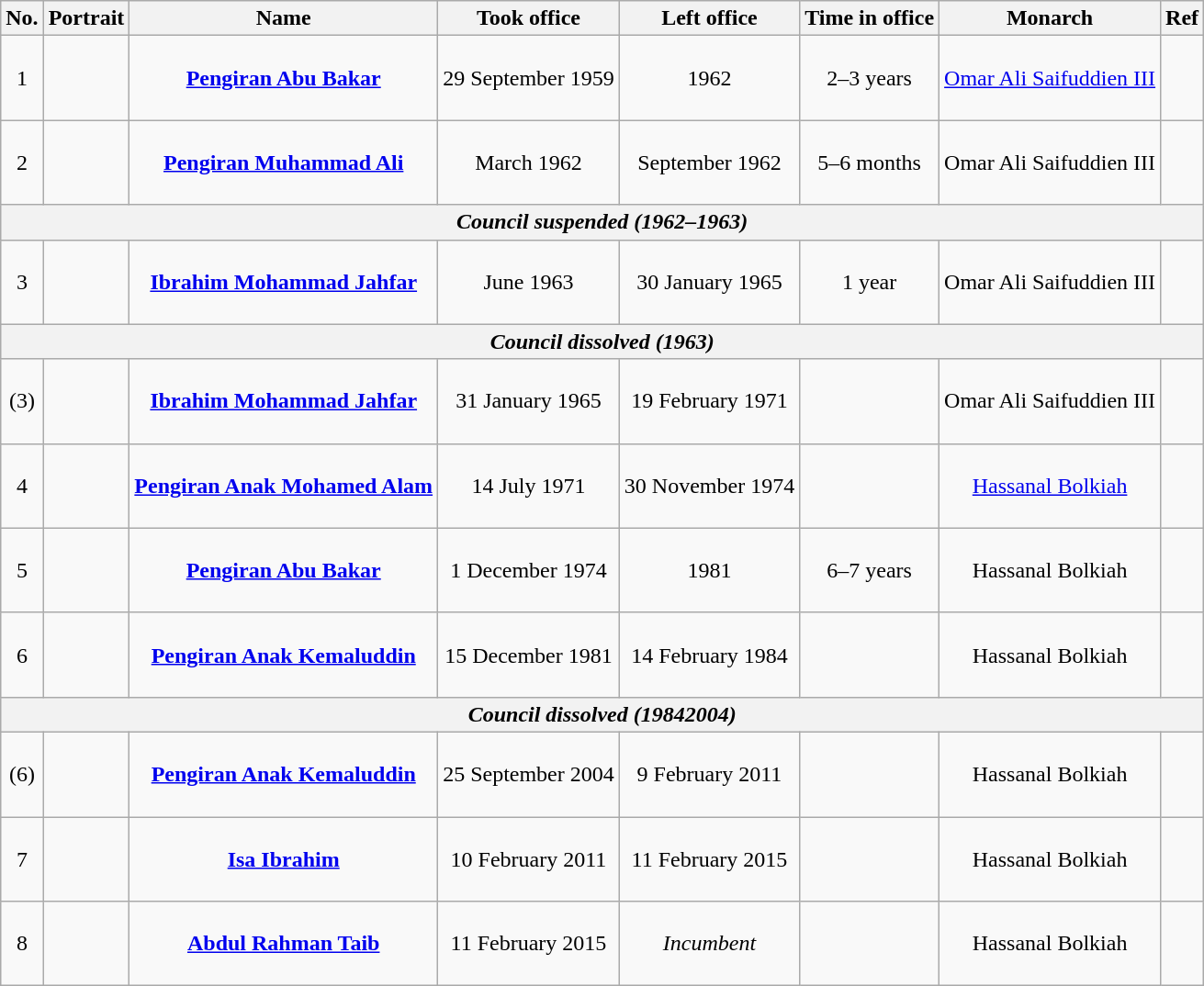<table class="wikitable" style="text-align:center;">
<tr>
<th>No.</th>
<th>Portrait</th>
<th>Name</th>
<th>Took office</th>
<th>Left office</th>
<th>Time in office</th>
<th>Monarch</th>
<th>Ref</th>
</tr>
<tr>
<td>1</td>
<td></td>
<td><br><strong><a href='#'>Pengiran Abu Bakar</a></strong><br><br></td>
<td>29 September 1959</td>
<td>1962</td>
<td>2–3 years</td>
<td><a href='#'>Omar Ali Saifuddien III</a></td>
<td></td>
</tr>
<tr>
<td>2</td>
<td></td>
<td><br><strong><a href='#'>Pengiran Muhammad Ali</a></strong><br><br></td>
<td>March 1962</td>
<td>September 1962</td>
<td>5–6 months</td>
<td>Omar Ali Saifuddien III</td>
<td></td>
</tr>
<tr>
<th colspan="8"><em>Council suspended (1962–1963)</em></th>
</tr>
<tr>
<td>3</td>
<td></td>
<td><br><strong><a href='#'>Ibrahim Mohammad Jahfar</a></strong><br><br></td>
<td>June 1963</td>
<td>30 January 1965</td>
<td>1 year</td>
<td>Omar Ali Saifuddien III</td>
<td></td>
</tr>
<tr>
<th colspan="8"><em>Council dissolved (1963)</em></th>
</tr>
<tr>
<td>(3)</td>
<td></td>
<td><br><strong><a href='#'>Ibrahim Mohammad Jahfar</a></strong><br><br></td>
<td>31 January 1965</td>
<td>19 February 1971</td>
<td></td>
<td>Omar Ali Saifuddien III</td>
<td></td>
</tr>
<tr>
<td>4</td>
<td></td>
<td><br><strong><a href='#'>Pengiran Anak Mohamed Alam</a></strong><br><br></td>
<td>14 July 1971</td>
<td>30 November 1974</td>
<td></td>
<td><a href='#'>Hassanal Bolkiah</a></td>
<td></td>
</tr>
<tr>
<td>5</td>
<td></td>
<td><br><strong><a href='#'>Pengiran Abu Bakar</a></strong><br><br></td>
<td>1 December 1974</td>
<td>1981</td>
<td>6–7 years</td>
<td>Hassanal Bolkiah</td>
<td></td>
</tr>
<tr>
<td>6</td>
<td></td>
<td><br><strong><a href='#'>Pengiran Anak Kemaluddin</a></strong><br><br></td>
<td>15 December 1981</td>
<td>14 February 1984</td>
<td></td>
<td>Hassanal Bolkiah</td>
<td></td>
</tr>
<tr>
<th colspan="8"><em>Council dissolved (1984</em><em>2004)</em></th>
</tr>
<tr>
<td>(6)</td>
<td></td>
<td><br><strong><a href='#'>Pengiran Anak Kemaluddin</a></strong><br><br></td>
<td>25 September 2004</td>
<td>9 February 2011</td>
<td></td>
<td>Hassanal Bolkiah</td>
<td></td>
</tr>
<tr>
<td>7</td>
<td></td>
<td><br><strong><a href='#'>Isa Ibrahim</a></strong><br><br></td>
<td>10 February 2011</td>
<td>11 February 2015</td>
<td></td>
<td>Hassanal Bolkiah</td>
<td></td>
</tr>
<tr>
<td>8</td>
<td></td>
<td><br><strong><a href='#'>Abdul Rahman Taib</a></strong><br><br></td>
<td>11 February 2015</td>
<td><em>Incumbent</em></td>
<td></td>
<td>Hassanal Bolkiah</td>
<td></td>
</tr>
</table>
